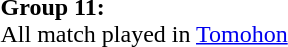<table>
<tr>
<td><strong>Group 11:</strong><br>All match played in <a href='#'>Tomohon</a>
</td>
</tr>
</table>
